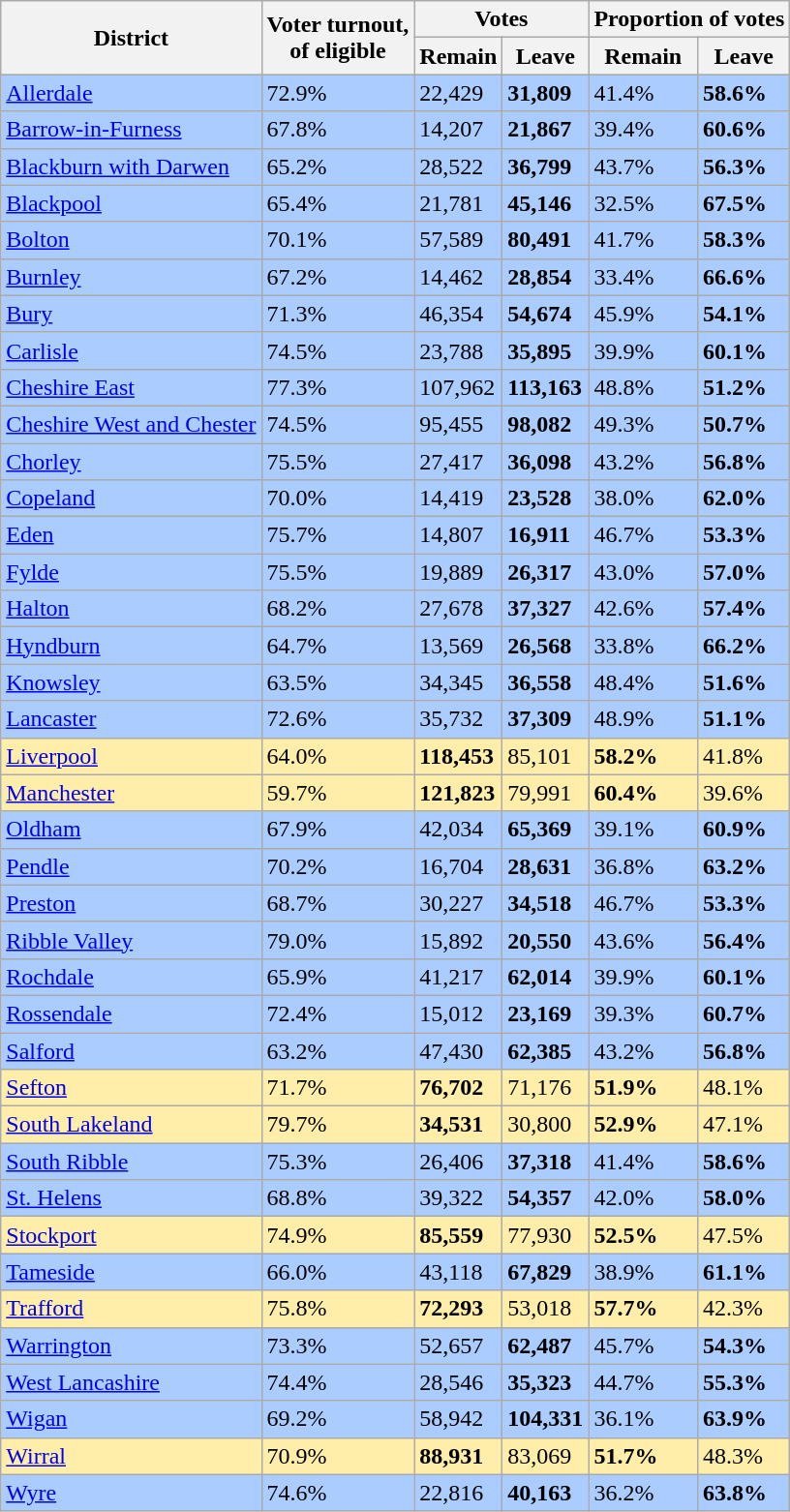<table class="wikitable sortable">
<tr>
<th rowspan=2>District</th>
<th rowspan=2>Voter turnout,<br>of eligible</th>
<th colspan=2>Votes</th>
<th colspan=2>Proportion of votes</th>
</tr>
<tr>
<th>Remain</th>
<th>Leave</th>
<th>Remain</th>
<th>Leave</th>
</tr>
<tr style="background:#acf;">
<td><a href='#'>Allerdale</a></td>
<td>72.9%</td>
<td>22,429</td>
<td><strong>31,809</strong></td>
<td>41.4%</td>
<td><strong>58.6%</strong></td>
</tr>
<tr style="background:#acf;">
<td><a href='#'>Barrow-in-Furness</a></td>
<td>67.8%</td>
<td>14,207</td>
<td><strong>21,867</strong></td>
<td>39.4%</td>
<td><strong>60.6%</strong></td>
</tr>
<tr style="background:#acf;">
<td><a href='#'>Blackburn with Darwen</a></td>
<td>65.2%</td>
<td>28,522</td>
<td><strong>36,799</strong></td>
<td>43.7%</td>
<td><strong>56.3%</strong></td>
</tr>
<tr style="background:#acf;">
<td><a href='#'>Blackpool</a></td>
<td>65.4%</td>
<td>21,781</td>
<td><strong>45,146</strong></td>
<td>32.5%</td>
<td><strong>67.5%</strong></td>
</tr>
<tr style="background:#acf;">
<td><a href='#'>Bolton</a></td>
<td>70.1%</td>
<td>57,589</td>
<td><strong>80,491</strong></td>
<td>41.7%</td>
<td><strong>58.3%</strong></td>
</tr>
<tr style="background:#acf;">
<td><a href='#'>Burnley</a></td>
<td>67.2%</td>
<td>14,462</td>
<td><strong>28,854</strong></td>
<td>33.4%</td>
<td><strong>66.6%</strong></td>
</tr>
<tr style="background:#acf;">
<td><a href='#'>Bury</a></td>
<td>71.3%</td>
<td>46,354</td>
<td><strong>54,674</strong></td>
<td>45.9%</td>
<td><strong>54.1%</strong></td>
</tr>
<tr style="background:#acf;">
<td><a href='#'>Carlisle</a></td>
<td>74.5%</td>
<td>23,788</td>
<td><strong>35,895</strong></td>
<td>39.9%</td>
<td><strong>60.1%</strong></td>
</tr>
<tr style="background:#acf;">
<td><a href='#'>Cheshire East</a></td>
<td>77.3%</td>
<td>107,962</td>
<td><strong>113,163</strong></td>
<td>48.8%</td>
<td><strong>51.2%</strong></td>
</tr>
<tr style="background:#acf;">
<td><a href='#'>Cheshire West and Chester</a></td>
<td>74.5%</td>
<td>95,455</td>
<td><strong>98,082</strong></td>
<td>49.3%</td>
<td><strong>50.7%</strong></td>
</tr>
<tr style="background:#acf;">
<td><a href='#'>Chorley</a></td>
<td>75.5%</td>
<td>27,417</td>
<td><strong>36,098</strong></td>
<td>43.2%</td>
<td><strong>56.8%</strong></td>
</tr>
<tr style="background:#acf;">
<td><a href='#'>Copeland</a></td>
<td>70.0%</td>
<td>14,419</td>
<td><strong>23,528</strong></td>
<td>38.0%</td>
<td><strong>62.0%</strong></td>
</tr>
<tr style="background:#acf;">
<td><a href='#'>Eden</a></td>
<td>75.7%</td>
<td>14,807</td>
<td><strong>16,911</strong></td>
<td>46.7%</td>
<td><strong>53.3%</strong></td>
</tr>
<tr style="background:#acf;">
<td><a href='#'>Fylde</a></td>
<td>75.5%</td>
<td>19,889</td>
<td><strong>26,317</strong></td>
<td>43.0%</td>
<td><strong>57.0%</strong></td>
</tr>
<tr style="background:#acf;">
<td><a href='#'>Halton</a></td>
<td>68.2%</td>
<td>27,678</td>
<td><strong>37,327</strong></td>
<td>42.6%</td>
<td><strong>57.4%</strong></td>
</tr>
<tr style="background:#acf;">
<td><a href='#'>Hyndburn</a></td>
<td>64.7%</td>
<td>13,569</td>
<td><strong>26,568</strong></td>
<td>33.8%</td>
<td><strong>66.2%</strong></td>
</tr>
<tr style="background:#acf;">
<td><a href='#'>Knowsley</a></td>
<td>63.5%</td>
<td>34,345</td>
<td><strong>36,558</strong></td>
<td>48.4%</td>
<td><strong>51.6%</strong></td>
</tr>
<tr style="background:#acf;">
<td><a href='#'>Lancaster</a></td>
<td>72.6%</td>
<td>35,732</td>
<td><strong>37,309</strong></td>
<td>48.9%</td>
<td><strong>51.1%</strong></td>
</tr>
<tr style="background:#fea;">
<td><a href='#'>Liverpool</a></td>
<td>64.0%</td>
<td><strong>118,453</strong></td>
<td>85,101</td>
<td><strong>58.2%</strong></td>
<td>41.8%</td>
</tr>
<tr style="background:#fea;">
<td><a href='#'>Manchester</a></td>
<td>59.7%</td>
<td><strong>121,823</strong></td>
<td>79,991</td>
<td><strong>60.4%</strong></td>
<td>39.6%</td>
</tr>
<tr style="background:#acf;">
<td><a href='#'>Oldham</a></td>
<td>67.9%</td>
<td>42,034</td>
<td><strong>65,369</strong></td>
<td>39.1%</td>
<td><strong>60.9%</strong></td>
</tr>
<tr style="background:#acf;">
<td><a href='#'>Pendle</a></td>
<td>70.2%</td>
<td>16,704</td>
<td><strong>28,631</strong></td>
<td>36.8%</td>
<td><strong>63.2%</strong></td>
</tr>
<tr style="background:#acf;">
<td><a href='#'>Preston</a></td>
<td>68.7%</td>
<td>30,227</td>
<td><strong>34,518</strong></td>
<td>46.7%</td>
<td><strong>53.3%</strong></td>
</tr>
<tr style="background:#acf;">
<td><a href='#'>Ribble Valley</a></td>
<td>79.0%</td>
<td>15,892</td>
<td><strong>20,550</strong></td>
<td>43.6%</td>
<td><strong>56.4%</strong></td>
</tr>
<tr style="background:#acf;">
<td><a href='#'>Rochdale</a></td>
<td>65.9%</td>
<td>41,217</td>
<td><strong>62,014</strong></td>
<td>39.9%</td>
<td><strong>60.1%</strong></td>
</tr>
<tr style="background:#acf;">
<td><a href='#'>Rossendale</a></td>
<td>72.4%</td>
<td>15,012</td>
<td><strong>23,169</strong></td>
<td>39.3%</td>
<td><strong>60.7%</strong></td>
</tr>
<tr style="background:#acf;">
<td><a href='#'>Salford</a></td>
<td>63.2%</td>
<td>47,430</td>
<td><strong>62,385</strong></td>
<td>43.2%</td>
<td><strong>56.8%</strong></td>
</tr>
<tr style="background:#fea;">
<td><a href='#'>Sefton</a></td>
<td>71.7%</td>
<td><strong>76,702</strong></td>
<td>71,176</td>
<td><strong>51.9%</strong></td>
<td>48.1%</td>
</tr>
<tr style="background:#fea;">
<td><a href='#'>South Lakeland</a></td>
<td>79.7%</td>
<td><strong>34,531</strong></td>
<td>30,800</td>
<td><strong>52.9%</strong></td>
<td>47.1%</td>
</tr>
<tr style="background:#acf;">
<td><a href='#'>South Ribble</a></td>
<td>75.3%</td>
<td>26,406</td>
<td><strong>37,318</strong></td>
<td>41.4%</td>
<td><strong>58.6%</strong></td>
</tr>
<tr style="background:#acf;">
<td><a href='#'>St. Helens</a></td>
<td>68.8%</td>
<td>39,322</td>
<td><strong>54,357</strong></td>
<td>42.0%</td>
<td><strong>58.0%</strong></td>
</tr>
<tr style="background:#fea;">
<td><a href='#'>Stockport</a></td>
<td>74.9%</td>
<td><strong>85,559</strong></td>
<td>77,930</td>
<td><strong>52.5%</strong></td>
<td>47.5%</td>
</tr>
<tr style="background:#acf;">
<td><a href='#'>Tameside</a></td>
<td>66.0%</td>
<td>43,118</td>
<td><strong>67,829</strong></td>
<td>38.9%</td>
<td><strong>61.1%</strong></td>
</tr>
<tr style="background:#fea;">
<td><a href='#'>Trafford</a></td>
<td>75.8%</td>
<td><strong>72,293</strong></td>
<td>53,018</td>
<td><strong>57.7%</strong></td>
<td>42.3%</td>
</tr>
<tr style="background:#acf;">
<td><a href='#'>Warrington</a></td>
<td>73.3%</td>
<td>52,657</td>
<td><strong>62,487</strong></td>
<td>45.7%</td>
<td><strong>54.3%</strong></td>
</tr>
<tr style="background:#acf;">
<td><a href='#'>West Lancashire</a></td>
<td>74.4%</td>
<td>28,546</td>
<td><strong>35,323</strong></td>
<td>44.7%</td>
<td><strong>55.3%</strong></td>
</tr>
<tr style="background:#acf;">
<td><a href='#'>Wigan</a></td>
<td>69.2%</td>
<td>58,942</td>
<td><strong>104,331</strong></td>
<td>36.1%</td>
<td><strong>63.9%</strong></td>
</tr>
<tr style="background:#fea;">
<td><a href='#'>Wirral</a></td>
<td>70.9%</td>
<td><strong>88,931</strong></td>
<td>83,069</td>
<td><strong>51.7%</strong></td>
<td>48.3%</td>
</tr>
<tr style="background:#acf;">
<td><a href='#'>Wyre</a></td>
<td>74.6%</td>
<td>22,816</td>
<td><strong>40,163</strong></td>
<td>36.2%</td>
<td><strong>63.8%</strong></td>
</tr>
</table>
